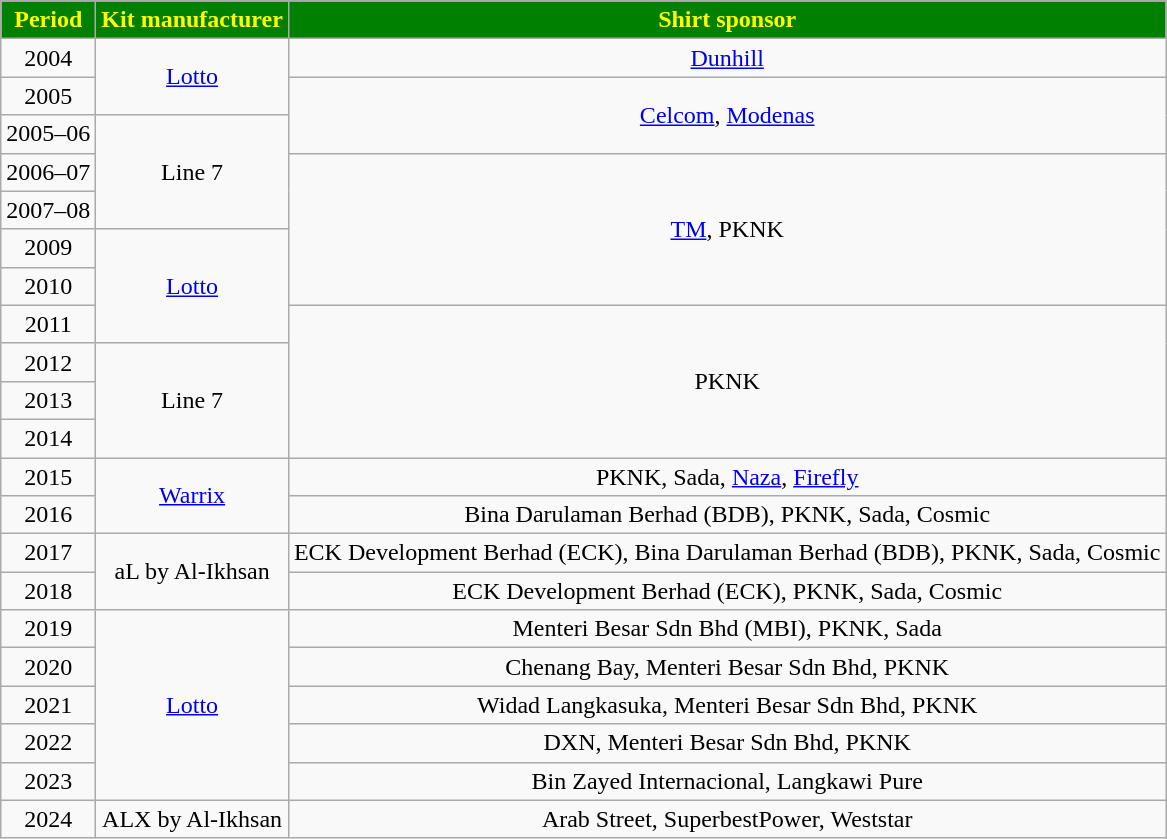<table class="wikitable" style="text-align:center">
<tr>
<th style="background:green;color:yellow">Period</th>
<th style="background:green;color:yellow">Kit manufacturer</th>
<th style="background:green;color:yellow">Shirt sponsor</th>
</tr>
<tr>
<td>2004</td>
<td rowspan="2"> <a href='#'>Lotto</a></td>
<td><a href='#'>Dunhill</a></td>
</tr>
<tr>
<td>2005</td>
<td rowspan="2"><a href='#'>Celcom</a>, <a href='#'>Modenas</a></td>
</tr>
<tr>
<td>2005–06</td>
<td rowspan="3"> Line 7</td>
</tr>
<tr>
<td>2006–07</td>
<td rowspan="4"><a href='#'>TM</a>, PKNK</td>
</tr>
<tr>
<td>2007–08</td>
</tr>
<tr>
<td>2009</td>
<td rowspan="3"> <a href='#'>Lotto</a></td>
</tr>
<tr>
<td>2010</td>
</tr>
<tr>
<td>2011</td>
<td rowspan="4">PKNK</td>
</tr>
<tr>
<td>2012</td>
<td rowspan="3"> Line 7</td>
</tr>
<tr>
<td>2013</td>
</tr>
<tr>
<td>2014</td>
</tr>
<tr>
<td>2015</td>
<td rowspan="2"> <a href='#'>Warrix</a></td>
<td>PKNK, Sada, <a href='#'>Naza</a>, <a href='#'>Firefly</a></td>
</tr>
<tr>
<td>2016</td>
<td>Bina Darulaman Berhad (BDB), PKNK, Sada, Cosmic</td>
</tr>
<tr>
<td>2017</td>
<td rowspan="2"> aL by Al-Ikhsan</td>
<td>ECK Development Berhad (ECK), Bina Darulaman Berhad (BDB), PKNK, Sada, Cosmic</td>
</tr>
<tr>
<td>2018</td>
<td>ECK Development Berhad (ECK), PKNK, Sada, Cosmic</td>
</tr>
<tr>
<td>2019</td>
<td rowspan="5"> <a href='#'>Lotto</a></td>
<td>Menteri Besar Sdn Bhd (MBI), PKNK, Sada</td>
</tr>
<tr>
<td>2020</td>
<td>Chenang Bay, Menteri Besar Sdn Bhd, PKNK</td>
</tr>
<tr>
<td>2021</td>
<td>Widad Langkasuka, Menteri Besar Sdn Bhd, PKNK</td>
</tr>
<tr>
<td>2022</td>
<td>DXN, Menteri Besar Sdn Bhd, PKNK</td>
</tr>
<tr>
<td>2023</td>
<td>Bin Zayed Internacional, Langkawi Pure</td>
</tr>
<tr>
<td>2024</td>
<td rowspan="2"> ALX by Al-Ikhsan</td>
<td>Arab Street, SuperbestPower, Weststar</td>
</tr>
</table>
